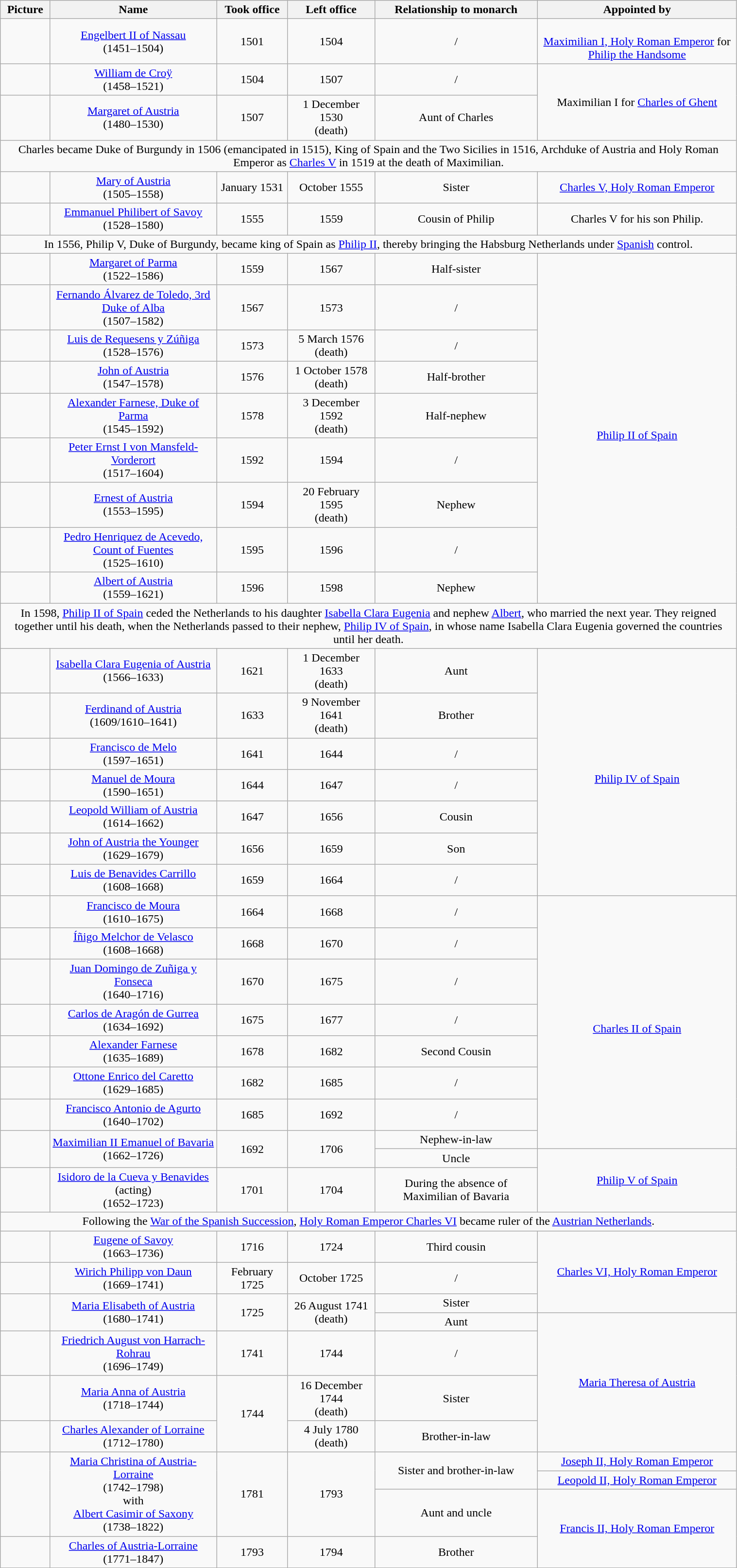<table width=80% class="wikitable">
<tr>
<th>Picture</th>
<th>Name</th>
<th>Took office</th>
<th>Left office</th>
<th>Relationship to monarch</th>
<th>Appointed by</th>
</tr>
<tr>
<td align="center"></td>
<td align="center"><a href='#'>Engelbert II of Nassau</a><br>(1451–1504)</td>
<td align="center">1501</td>
<td align="center">1504</td>
<td align="center">/</td>
<td align="center" rowspan="1"><br>  <a href='#'>Maximilian I, Holy Roman Emperor</a> for <a href='#'>Philip the Handsome</a></td>
</tr>
<tr>
<td align="center"></td>
<td align="center"><a href='#'>William de Croÿ</a><br>(1458–1521)</td>
<td align="center">1504</td>
<td align="center">1507</td>
<td align="center">/</td>
<td align="center" rowspan="2">  Maximilian I for <a href='#'>Charles of Ghent</a></td>
</tr>
<tr>
<td align="center"></td>
<td align="center"><a href='#'>Margaret of Austria</a><br>(1480–1530)</td>
<td align="center">1507</td>
<td align="center">1 December 1530<br>(death)</td>
<td align="center">Aunt of Charles</td>
</tr>
<tr>
<td align="center" colspan="6">Charles became Duke of Burgundy in 1506 (emancipated in 1515), King of Spain and the Two Sicilies in 1516, Archduke of Austria and Holy Roman Emperor as <a href='#'>Charles V</a> in 1519 at the death of Maximilian.</td>
</tr>
<tr>
<td align="center"></td>
<td align="center"><a href='#'>Mary of Austria</a><br>(1505–1558)</td>
<td align="center">January 1531</td>
<td align="center">October 1555</td>
<td align="center">Sister</td>
<td align="center" rowspan="1"><a href='#'>Charles V, Holy Roman Emperor</a></td>
</tr>
<tr>
<td align="center"></td>
<td align="center"><a href='#'>Emmanuel Philibert of Savoy</a><br>(1528–1580)</td>
<td align="center">1555</td>
<td align="center">1559</td>
<td align="center">Cousin of Philip</td>
<td align="center" rowspan="1">  Charles V for his son Philip.</td>
</tr>
<tr>
<td align="center" colspan="6">In 1556, Philip V, Duke of Burgundy, became king of Spain as <a href='#'>Philip II</a>, thereby bringing the Habsburg Netherlands under <a href='#'>Spanish</a> control.</td>
</tr>
<tr>
<td align="center"></td>
<td align="center"><a href='#'>Margaret of Parma</a><br>(1522–1586)</td>
<td align="center">1559</td>
<td align="center">1567</td>
<td align="center">Half-sister</td>
<td align="center" rowspan="9"><br> <a href='#'>Philip II of Spain</a></td>
</tr>
<tr>
<td align="center"></td>
<td align="center"><a href='#'>Fernando Álvarez de Toledo, 3rd Duke of Alba</a><br>(1507–1582)</td>
<td align="center">1567</td>
<td align="center">1573</td>
<td align="center">/</td>
</tr>
<tr>
<td align="center"></td>
<td align="center"><a href='#'>Luis de Requesens y Zúñiga</a><br>(1528–1576)</td>
<td align="center">1573</td>
<td align="center">5 March 1576<br>(death)</td>
<td align="center">/</td>
</tr>
<tr>
<td align="center"></td>
<td align="center"><a href='#'>John of Austria</a><br>(1547–1578)</td>
<td align="center">1576</td>
<td align="center">1 October 1578<br>(death)</td>
<td align="center">Half-brother</td>
</tr>
<tr>
<td align="center"></td>
<td align="center"><a href='#'>Alexander Farnese, Duke of Parma</a><br>(1545–1592)</td>
<td align="center">1578</td>
<td align="center">3 December 1592<br>(death)</td>
<td align="center">Half-nephew</td>
</tr>
<tr>
<td align="center"></td>
<td align="center"><a href='#'>Peter Ernst I von Mansfeld-Vorderort</a><br>(1517–1604)</td>
<td align="center">1592</td>
<td align="center">1594</td>
<td align="center">/</td>
</tr>
<tr>
<td align="center"></td>
<td align="center"><a href='#'>Ernest of Austria</a><br>(1553–1595)</td>
<td align="center">1594</td>
<td align="center">20 February 1595<br>(death)</td>
<td align="center">Nephew</td>
</tr>
<tr>
<td align="center"></td>
<td align="center"><a href='#'>Pedro Henriquez de Acevedo, Count of Fuentes</a><br>(1525–1610)</td>
<td align="center">1595</td>
<td align="center">1596</td>
<td align="center">/</td>
</tr>
<tr>
<td align="center"></td>
<td align="center"><a href='#'>Albert of Austria</a><br>(1559–1621)</td>
<td align="center">1596</td>
<td align="center">1598</td>
<td align="center">Nephew</td>
</tr>
<tr>
<td align="center" colspan="6">In 1598, <a href='#'>Philip II of Spain</a> ceded the Netherlands to his daughter <a href='#'>Isabella Clara Eugenia</a> and nephew <a href='#'>Albert</a>, who married the next year. They reigned together until his death, when the Netherlands passed to their nephew, <a href='#'>Philip IV of Spain</a>, in whose name Isabella Clara Eugenia governed the countries until her death.</td>
</tr>
<tr>
<td align="center"></td>
<td align="center"><a href='#'>Isabella Clara Eugenia of Austria</a><br>(1566–1633)</td>
<td align="center">1621</td>
<td align="center">1 December 1633<br>(death)</td>
<td align="center">Aunt</td>
<td align="center" rowspan="8"><br><a href='#'>Philip IV of Spain</a></td>
</tr>
<tr>
<td align="center"></td>
<td align="center"><a href='#'>Ferdinand of Austria</a><br>(1609/1610–1641)</td>
<td align="center">1633</td>
<td align="center">9 November 1641<br>(death)</td>
<td align="center">Brother</td>
</tr>
<tr>
<td align="center"></td>
<td align="center"><a href='#'>Francisco de Melo</a><br>(1597–1651)</td>
<td align="center">1641</td>
<td align="center">1644</td>
<td align="center">/</td>
</tr>
<tr>
<td align="center"></td>
<td align="center"><a href='#'>Manuel de Moura</a><br>(1590–1651)</td>
<td align="center">1644</td>
<td align="center">1647</td>
<td align="center">/</td>
</tr>
<tr>
<td align="center"></td>
<td align="center"><a href='#'>Leopold William of Austria</a><br>(1614–1662)</td>
<td align="center">1647</td>
<td align="center">1656</td>
<td align="center">Cousin</td>
</tr>
<tr>
<td align="center"></td>
<td align="center"><a href='#'>John of Austria the Younger</a><br>(1629–1679)</td>
<td align="center">1656</td>
<td align="center">1659</td>
<td align="center">Son</td>
</tr>
<tr>
<td align="center"></td>
<td align="center"><a href='#'>Luis de Benavides Carrillo</a><br>(1608–1668)</td>
<td align="center">1659</td>
<td align="center">1664</td>
<td align="center">/</td>
</tr>
<tr>
<td align="center" rowspan="2"></td>
<td align="center" rowspan="2"><a href='#'>Francisco de Moura</a><br>(1610–1675)</td>
<td align="center" rowspan="2">1664</td>
<td align="center" rowspan="2">1668</td>
<td align="center" rowspan="2">/</td>
</tr>
<tr>
<td align="center" rowspan="8"><br><a href='#'>Charles II of Spain</a></td>
</tr>
<tr>
<td align="center"></td>
<td align="center"><a href='#'>Íñigo Melchor de Velasco</a><br>(1608–1668)</td>
<td align="center">1668</td>
<td align="center">1670</td>
<td align="center">/</td>
</tr>
<tr>
<td align="center"></td>
<td align="center"><a href='#'>Juan Domingo de Zuñiga y Fonseca</a><br>(1640–1716)</td>
<td align="center">1670</td>
<td align="center">1675</td>
<td align="center">/</td>
</tr>
<tr>
<td align="center"></td>
<td align="center"><a href='#'>Carlos de Aragón de Gurrea</a><br>(1634–1692)</td>
<td align="center">1675</td>
<td align="center">1677</td>
<td align="center">/</td>
</tr>
<tr>
<td align="center"></td>
<td align="center"><a href='#'>Alexander Farnese</a><br>(1635–1689)</td>
<td align="center">1678</td>
<td align="center">1682</td>
<td align="center">Second Cousin</td>
</tr>
<tr>
<td align="center"></td>
<td align="center"><a href='#'>Ottone Enrico del Caretto</a><br>(1629–1685)</td>
<td align="center">1682</td>
<td align="center">1685</td>
<td align="center">/</td>
</tr>
<tr>
<td align="center"></td>
<td align="center"><a href='#'>Francisco Antonio de Agurto</a><br>(1640–1702)</td>
<td align="center">1685</td>
<td align="center">1692</td>
<td align="center">/</td>
</tr>
<tr>
<td align="center" rowspan="2"></td>
<td align="center" rowspan="2"><a href='#'>Maximilian II Emanuel of Bavaria</a><br>(1662–1726)</td>
<td align="center" rowspan="2">1692</td>
<td align="center" rowspan="2">1706</td>
<td align="center" rowspan="1">Nephew-in-law</td>
</tr>
<tr>
<td align="center" rowspan="1">Uncle</td>
<td align="center" rowspan="2"> <a href='#'>Philip V of Spain</a></td>
</tr>
<tr>
<td align="center"></td>
<td align="center"><a href='#'>Isidoro de la Cueva y Benavides</a> (acting) <br>(1652–1723)</td>
<td align="center">1701</td>
<td align="center">1704</td>
<td align="center">During the absence of Maximilian of Bavaria</td>
</tr>
<tr>
<td align="center" colspan="6">Following the <a href='#'>War of the Spanish Succession</a>, <a href='#'>Holy Roman Emperor Charles VI</a> became ruler of the <a href='#'>Austrian Netherlands</a>.</td>
</tr>
<tr>
<td align="center"></td>
<td align="center"><a href='#'>Eugene of Savoy</a><br>(1663–1736)</td>
<td align="center">1716</td>
<td align="center">1724</td>
<td align="center">Third cousin</td>
<td align="center" rowspan="3"> <a href='#'>Charles VI, Holy Roman Emperor</a></td>
</tr>
<tr>
<td align="center"></td>
<td align="center"><a href='#'>Wirich Philipp von Daun</a><br>(1669–1741)</td>
<td align="center">February 1725</td>
<td align="center">October 1725</td>
<td align="center">/</td>
</tr>
<tr>
<td align="center" rowspan="2"></td>
<td align="center" rowspan="2"><a href='#'>Maria Elisabeth of Austria</a><br>(1680–1741)</td>
<td align="center" rowspan="2">1725</td>
<td align="center" rowspan="2">26 August 1741<br>(death)</td>
<td align="center" rowspan="1">Sister</td>
</tr>
<tr>
<td align="center" rowspan="1">Aunt</td>
<td align="center" rowspan="4"> <a href='#'>Maria Theresa of Austria</a></td>
</tr>
<tr>
<td align="center"></td>
<td align="center"><a href='#'>Friedrich August von Harrach-Rohrau</a><br>(1696–1749)</td>
<td align="center">1741</td>
<td align="center">1744</td>
<td align="center">/</td>
</tr>
<tr>
<td align="center"></td>
<td align="center"><a href='#'>Maria Anna of Austria</a><br>(1718–1744)</td>
<td align="center" rowspan="2">1744</td>
<td align="center">16 December 1744<br>(death)</td>
<td align="center">Sister</td>
</tr>
<tr>
<td align="center"></td>
<td align="center"><a href='#'>Charles Alexander of Lorraine</a><br>(1712–1780)</td>
<td align="center">4 July 1780<br>(death)</td>
<td align="center">Brother-in-law</td>
</tr>
<tr>
<td align="center" rowspan="3"></td>
<td align="center" rowspan="3"><a href='#'>Maria Christina of Austria-Lorraine</a><br>(1742–1798)<br>with<br><a href='#'>Albert Casimir of Saxony</a><br>(1738–1822)</td>
<td align="center" rowspan="3">1781</td>
<td align="center" rowspan="3">1793</td>
<td align="center" rowspan="2">Sister and brother-in-law</td>
<td align="center" rowspan="1"> <a href='#'>Joseph II, Holy Roman Emperor</a></td>
</tr>
<tr>
<td align="center" rowspan="1"> <a href='#'>Leopold II, Holy Roman Emperor</a></td>
</tr>
<tr>
<td align="center" rowspan="1">Aunt and uncle</td>
<td align="center" rowspan="2">  <a href='#'>Francis II, Holy Roman Emperor</a></td>
</tr>
<tr>
<td align="center"></td>
<td align="center"><a href='#'>Charles of Austria-Lorraine</a><br>(1771–1847)</td>
<td align="center">1793</td>
<td align="center">1794</td>
<td align="center">Brother</td>
</tr>
</table>
